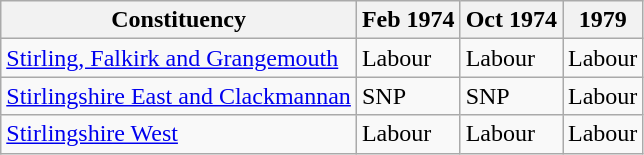<table class="wikitable">
<tr>
<th>Constituency</th>
<th>Feb 1974</th>
<th>Oct 1974</th>
<th>1979</th>
</tr>
<tr>
<td><a href='#'>Stirling, Falkirk and Grangemouth</a></td>
<td bgcolor=>Labour</td>
<td bgcolor=>Labour</td>
<td bgcolor=>Labour</td>
</tr>
<tr>
<td><a href='#'>Stirlingshire East and Clackmannan</a></td>
<td bgcolor=>SNP</td>
<td bgcolor=>SNP</td>
<td bgcolor=>Labour</td>
</tr>
<tr>
<td><a href='#'>Stirlingshire West</a></td>
<td bgcolor=>Labour</td>
<td bgcolor=>Labour</td>
<td bgcolor=>Labour</td>
</tr>
</table>
